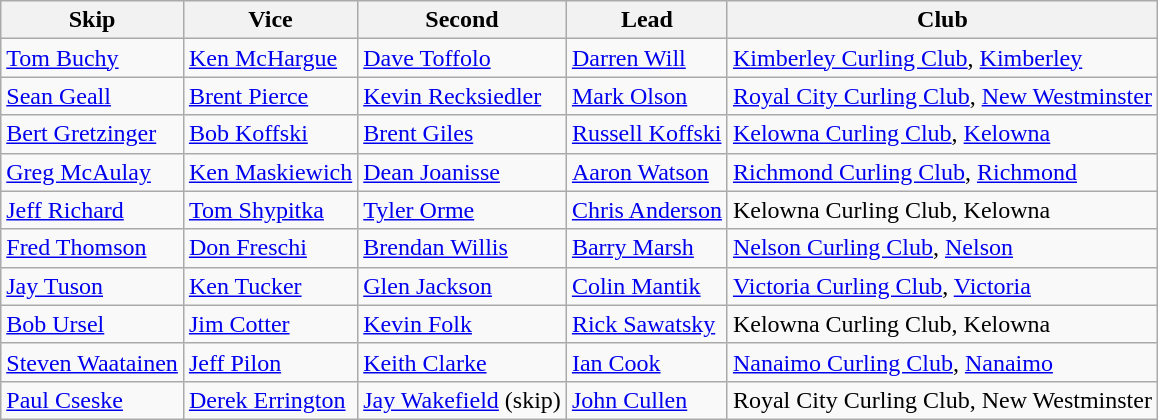<table class="wikitable" border="1">
<tr>
<th>Skip</th>
<th>Vice</th>
<th>Second</th>
<th>Lead</th>
<th>Club</th>
</tr>
<tr>
<td><a href='#'>Tom Buchy</a></td>
<td><a href='#'>Ken McHargue</a></td>
<td><a href='#'>Dave Toffolo</a></td>
<td><a href='#'>Darren Will</a></td>
<td><a href='#'>Kimberley Curling Club</a>, <a href='#'>Kimberley</a></td>
</tr>
<tr>
<td><a href='#'>Sean Geall</a></td>
<td><a href='#'>Brent Pierce</a></td>
<td><a href='#'>Kevin Recksiedler</a></td>
<td><a href='#'>Mark Olson</a></td>
<td><a href='#'>Royal City Curling Club</a>, <a href='#'>New Westminster</a></td>
</tr>
<tr>
<td><a href='#'>Bert Gretzinger</a></td>
<td><a href='#'>Bob Koffski</a></td>
<td><a href='#'>Brent Giles</a></td>
<td><a href='#'>Russell Koffski</a></td>
<td><a href='#'>Kelowna Curling Club</a>, <a href='#'>Kelowna</a></td>
</tr>
<tr>
<td><a href='#'>Greg McAulay</a></td>
<td><a href='#'>Ken Maskiewich</a></td>
<td><a href='#'>Dean Joanisse</a></td>
<td><a href='#'>Aaron Watson</a></td>
<td><a href='#'>Richmond Curling Club</a>, <a href='#'>Richmond</a></td>
</tr>
<tr>
<td><a href='#'>Jeff Richard</a></td>
<td><a href='#'>Tom Shypitka</a></td>
<td><a href='#'>Tyler Orme</a></td>
<td><a href='#'>Chris Anderson</a></td>
<td>Kelowna Curling Club, Kelowna</td>
</tr>
<tr>
<td><a href='#'>Fred Thomson</a></td>
<td><a href='#'>Don Freschi</a></td>
<td><a href='#'>Brendan Willis</a></td>
<td><a href='#'>Barry Marsh</a></td>
<td><a href='#'>Nelson Curling Club</a>, <a href='#'>Nelson</a></td>
</tr>
<tr>
<td><a href='#'>Jay Tuson</a></td>
<td><a href='#'>Ken Tucker</a></td>
<td><a href='#'>Glen Jackson</a></td>
<td><a href='#'>Colin Mantik</a></td>
<td><a href='#'>Victoria Curling Club</a>, <a href='#'>Victoria</a></td>
</tr>
<tr>
<td><a href='#'>Bob Ursel</a></td>
<td><a href='#'>Jim Cotter</a></td>
<td><a href='#'>Kevin Folk</a></td>
<td><a href='#'>Rick Sawatsky</a></td>
<td>Kelowna Curling Club, Kelowna</td>
</tr>
<tr>
<td><a href='#'>Steven Waatainen</a></td>
<td><a href='#'>Jeff Pilon</a></td>
<td><a href='#'>Keith Clarke</a></td>
<td><a href='#'>Ian Cook</a></td>
<td><a href='#'>Nanaimo Curling Club</a>, <a href='#'>Nanaimo</a></td>
</tr>
<tr>
<td><a href='#'>Paul Cseske</a></td>
<td><a href='#'>Derek Errington</a></td>
<td><a href='#'>Jay Wakefield</a> (skip)</td>
<td><a href='#'>John Cullen</a></td>
<td>Royal City Curling Club, New Westminster</td>
</tr>
</table>
